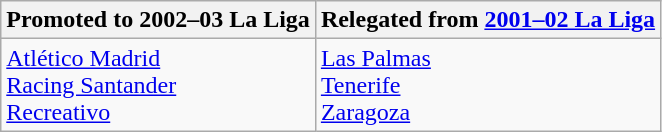<table class="wikitable">
<tr>
<th> Promoted to 2002–03 La Liga</th>
<th> Relegated from <a href='#'>2001–02 La Liga</a></th>
</tr>
<tr>
<td><a href='#'>Atlético Madrid</a><br><a href='#'>Racing Santander</a><br><a href='#'>Recreativo</a></td>
<td><a href='#'>Las Palmas</a><br><a href='#'>Tenerife</a><br><a href='#'>Zaragoza</a></td>
</tr>
</table>
